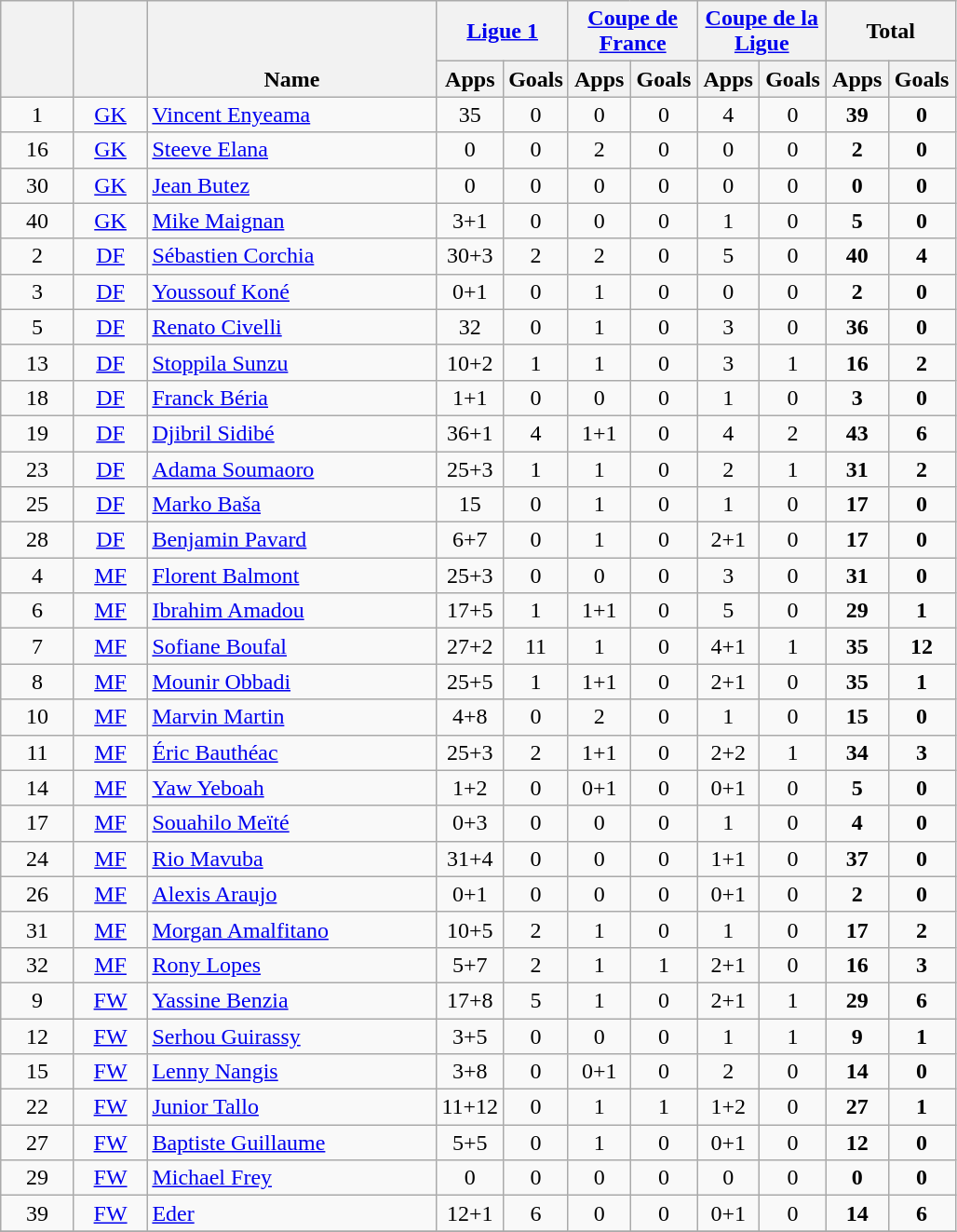<table class="wikitable sortable" style="text-align:center;">
<tr>
<th rowspan="2" width="45" valign="bottom"></th>
<th rowspan="2" width="45" valign="bottom"></th>
<th rowspan="2" width="200" valign="bottom">Name</th>
<th colspan="2" width="85"><a href='#'>Ligue 1</a></th>
<th colspan="2" width="85"><a href='#'>Coupe de France</a></th>
<th colspan="2" width="85"><a href='#'>Coupe de la Ligue</a></th>
<th colspan="2" width="85">Total</th>
</tr>
<tr>
<th>Apps</th>
<th>Goals</th>
<th>Apps</th>
<th>Goals</th>
<th>Apps</th>
<th>Goals</th>
<th>Apps</th>
<th>Goals</th>
</tr>
<tr>
<td>1</td>
<td><a href='#'>GK</a></td>
<td align=left> <a href='#'>Vincent Enyeama</a></td>
<td>35</td>
<td>0</td>
<td>0</td>
<td>0</td>
<td>4</td>
<td>0</td>
<td><strong>39</strong></td>
<td><strong>0</strong></td>
</tr>
<tr>
<td>16</td>
<td><a href='#'>GK</a></td>
<td align=left> <a href='#'>Steeve Elana</a></td>
<td>0</td>
<td>0</td>
<td>2</td>
<td>0</td>
<td>0</td>
<td>0</td>
<td><strong>2</strong></td>
<td><strong>0</strong></td>
</tr>
<tr>
<td>30</td>
<td><a href='#'>GK</a></td>
<td align=left> <a href='#'>Jean Butez</a></td>
<td>0</td>
<td>0</td>
<td>0</td>
<td>0</td>
<td>0</td>
<td>0</td>
<td><strong>0</strong></td>
<td><strong>0</strong></td>
</tr>
<tr>
<td>40</td>
<td><a href='#'>GK</a></td>
<td align=left> <a href='#'>Mike Maignan</a></td>
<td>3+1</td>
<td>0</td>
<td>0</td>
<td>0</td>
<td>1</td>
<td>0</td>
<td><strong>5</strong></td>
<td><strong>0</strong></td>
</tr>
<tr>
<td>2</td>
<td><a href='#'>DF</a></td>
<td align=left> <a href='#'>Sébastien Corchia</a></td>
<td>30+3</td>
<td>2</td>
<td>2</td>
<td>0</td>
<td>5</td>
<td>0</td>
<td><strong>40</strong></td>
<td><strong>4</strong></td>
</tr>
<tr>
<td>3</td>
<td><a href='#'>DF</a></td>
<td align=left> <a href='#'>Youssouf Koné</a></td>
<td>0+1</td>
<td>0</td>
<td>1</td>
<td>0</td>
<td>0</td>
<td>0</td>
<td><strong>2</strong></td>
<td><strong>0</strong></td>
</tr>
<tr>
<td>5</td>
<td><a href='#'>DF</a></td>
<td align=left> <a href='#'>Renato Civelli</a></td>
<td>32</td>
<td>0</td>
<td>1</td>
<td>0</td>
<td>3</td>
<td>0</td>
<td><strong>36</strong></td>
<td><strong>0</strong></td>
</tr>
<tr>
<td>13</td>
<td><a href='#'>DF</a></td>
<td align=left> <a href='#'>Stoppila Sunzu</a></td>
<td>10+2</td>
<td>1</td>
<td>1</td>
<td>0</td>
<td>3</td>
<td>1</td>
<td><strong>16</strong></td>
<td><strong>2</strong></td>
</tr>
<tr>
<td>18</td>
<td><a href='#'>DF</a></td>
<td align=left> <a href='#'>Franck Béria</a></td>
<td>1+1</td>
<td>0</td>
<td>0</td>
<td>0</td>
<td>1</td>
<td>0</td>
<td><strong>3</strong></td>
<td><strong>0</strong></td>
</tr>
<tr>
<td>19</td>
<td><a href='#'>DF</a></td>
<td align=left> <a href='#'>Djibril Sidibé</a></td>
<td>36+1</td>
<td>4</td>
<td>1+1</td>
<td>0</td>
<td>4</td>
<td>2</td>
<td><strong>43</strong></td>
<td><strong>6</strong></td>
</tr>
<tr>
<td>23</td>
<td><a href='#'>DF</a></td>
<td align=left> <a href='#'>Adama Soumaoro</a></td>
<td>25+3</td>
<td>1</td>
<td>1</td>
<td>0</td>
<td>2</td>
<td>1</td>
<td><strong>31</strong></td>
<td><strong>2</strong></td>
</tr>
<tr>
<td>25</td>
<td><a href='#'>DF</a></td>
<td align=left> <a href='#'>Marko Baša</a></td>
<td>15</td>
<td>0</td>
<td>1</td>
<td>0</td>
<td>1</td>
<td>0</td>
<td><strong>17</strong></td>
<td><strong>0</strong></td>
</tr>
<tr>
<td>28</td>
<td><a href='#'>DF</a></td>
<td align=left> <a href='#'>Benjamin Pavard</a></td>
<td>6+7</td>
<td>0</td>
<td>1</td>
<td>0</td>
<td>2+1</td>
<td>0</td>
<td><strong>17</strong></td>
<td><strong>0</strong></td>
</tr>
<tr>
<td>4</td>
<td><a href='#'>MF</a></td>
<td align=left> <a href='#'>Florent Balmont</a></td>
<td>25+3</td>
<td>0</td>
<td>0</td>
<td>0</td>
<td>3</td>
<td>0</td>
<td><strong>31</strong></td>
<td><strong>0</strong></td>
</tr>
<tr>
<td>6</td>
<td><a href='#'>MF</a></td>
<td align=left> <a href='#'>Ibrahim Amadou</a></td>
<td>17+5</td>
<td>1</td>
<td>1+1</td>
<td>0</td>
<td>5</td>
<td>0</td>
<td><strong>29</strong></td>
<td><strong>1</strong></td>
</tr>
<tr>
<td>7</td>
<td><a href='#'>MF</a></td>
<td align=left> <a href='#'>Sofiane Boufal</a></td>
<td>27+2</td>
<td>11</td>
<td>1</td>
<td>0</td>
<td>4+1</td>
<td>1</td>
<td><strong>35</strong></td>
<td><strong>12</strong></td>
</tr>
<tr>
<td>8</td>
<td><a href='#'>MF</a></td>
<td align=left> <a href='#'>Mounir Obbadi</a></td>
<td>25+5</td>
<td>1</td>
<td>1+1</td>
<td>0</td>
<td>2+1</td>
<td>0</td>
<td><strong>35</strong></td>
<td><strong>1</strong></td>
</tr>
<tr>
<td>10</td>
<td><a href='#'>MF</a></td>
<td align=left> <a href='#'>Marvin Martin</a></td>
<td>4+8</td>
<td>0</td>
<td>2</td>
<td>0</td>
<td>1</td>
<td>0</td>
<td><strong>15</strong></td>
<td><strong>0</strong></td>
</tr>
<tr>
<td>11</td>
<td><a href='#'>MF</a></td>
<td align=left> <a href='#'>Éric Bauthéac</a></td>
<td>25+3</td>
<td>2</td>
<td>1+1</td>
<td>0</td>
<td>2+2</td>
<td>1</td>
<td><strong>34</strong></td>
<td><strong>3</strong></td>
</tr>
<tr>
<td>14</td>
<td><a href='#'>MF</a></td>
<td align=left> <a href='#'>Yaw Yeboah</a></td>
<td>1+2</td>
<td>0</td>
<td>0+1</td>
<td>0</td>
<td>0+1</td>
<td>0</td>
<td><strong>5</strong></td>
<td><strong>0</strong></td>
</tr>
<tr>
<td>17</td>
<td><a href='#'>MF</a></td>
<td align=left> <a href='#'>Souahilo Meïté</a></td>
<td>0+3</td>
<td>0</td>
<td>0</td>
<td>0</td>
<td>1</td>
<td>0</td>
<td><strong>4</strong></td>
<td><strong>0</strong></td>
</tr>
<tr>
<td>24</td>
<td><a href='#'>MF</a></td>
<td align=left> <a href='#'>Rio Mavuba</a></td>
<td>31+4</td>
<td>0</td>
<td>0</td>
<td>0</td>
<td>1+1</td>
<td>0</td>
<td><strong>37</strong></td>
<td><strong>0</strong></td>
</tr>
<tr>
<td>26</td>
<td><a href='#'>MF</a></td>
<td align=left> <a href='#'>Alexis Araujo</a></td>
<td>0+1</td>
<td>0</td>
<td>0</td>
<td>0</td>
<td>0+1</td>
<td>0</td>
<td><strong>2</strong></td>
<td><strong>0</strong></td>
</tr>
<tr>
<td>31</td>
<td><a href='#'>MF</a></td>
<td align=left> <a href='#'>Morgan Amalfitano</a></td>
<td>10+5</td>
<td>2</td>
<td>1</td>
<td>0</td>
<td>1</td>
<td>0</td>
<td><strong>17</strong></td>
<td><strong>2</strong></td>
</tr>
<tr>
<td>32</td>
<td><a href='#'>MF</a></td>
<td align=left> <a href='#'>Rony Lopes</a></td>
<td>5+7</td>
<td>2</td>
<td>1</td>
<td>1</td>
<td>2+1</td>
<td>0</td>
<td><strong>16</strong></td>
<td><strong>3</strong></td>
</tr>
<tr>
<td>9</td>
<td><a href='#'>FW</a></td>
<td align=left> <a href='#'>Yassine Benzia</a></td>
<td>17+8</td>
<td>5</td>
<td>1</td>
<td>0</td>
<td>2+1</td>
<td>1</td>
<td><strong>29</strong></td>
<td><strong>6</strong></td>
</tr>
<tr>
<td>12</td>
<td><a href='#'>FW</a></td>
<td align=left> <a href='#'>Serhou Guirassy</a></td>
<td>3+5</td>
<td>0</td>
<td>0</td>
<td>0</td>
<td>1</td>
<td>1</td>
<td><strong>9</strong></td>
<td><strong>1</strong></td>
</tr>
<tr>
<td>15</td>
<td><a href='#'>FW</a></td>
<td align=left> <a href='#'>Lenny Nangis</a></td>
<td>3+8</td>
<td>0</td>
<td>0+1</td>
<td>0</td>
<td>2</td>
<td>0</td>
<td><strong>14</strong></td>
<td><strong>0</strong></td>
</tr>
<tr>
<td>22</td>
<td><a href='#'>FW</a></td>
<td align=left> <a href='#'>Junior Tallo</a></td>
<td>11+12</td>
<td>0</td>
<td>1</td>
<td>1</td>
<td>1+2</td>
<td>0</td>
<td><strong>27</strong></td>
<td><strong>1</strong></td>
</tr>
<tr>
<td>27</td>
<td><a href='#'>FW</a></td>
<td align=left> <a href='#'>Baptiste Guillaume</a></td>
<td>5+5</td>
<td>0</td>
<td>1</td>
<td>0</td>
<td>0+1</td>
<td>0</td>
<td><strong>12</strong></td>
<td><strong>0</strong></td>
</tr>
<tr>
<td>29</td>
<td><a href='#'>FW</a></td>
<td align=left> <a href='#'>Michael Frey</a></td>
<td>0</td>
<td>0</td>
<td>0</td>
<td>0</td>
<td>0</td>
<td>0</td>
<td><strong>0</strong></td>
<td><strong>0</strong></td>
</tr>
<tr>
<td>39</td>
<td><a href='#'>FW</a></td>
<td align=left> <a href='#'>Eder</a></td>
<td>12+1</td>
<td>6</td>
<td>0</td>
<td>0</td>
<td>0+1</td>
<td>0</td>
<td><strong>14</strong></td>
<td><strong>6</strong></td>
</tr>
<tr>
</tr>
</table>
